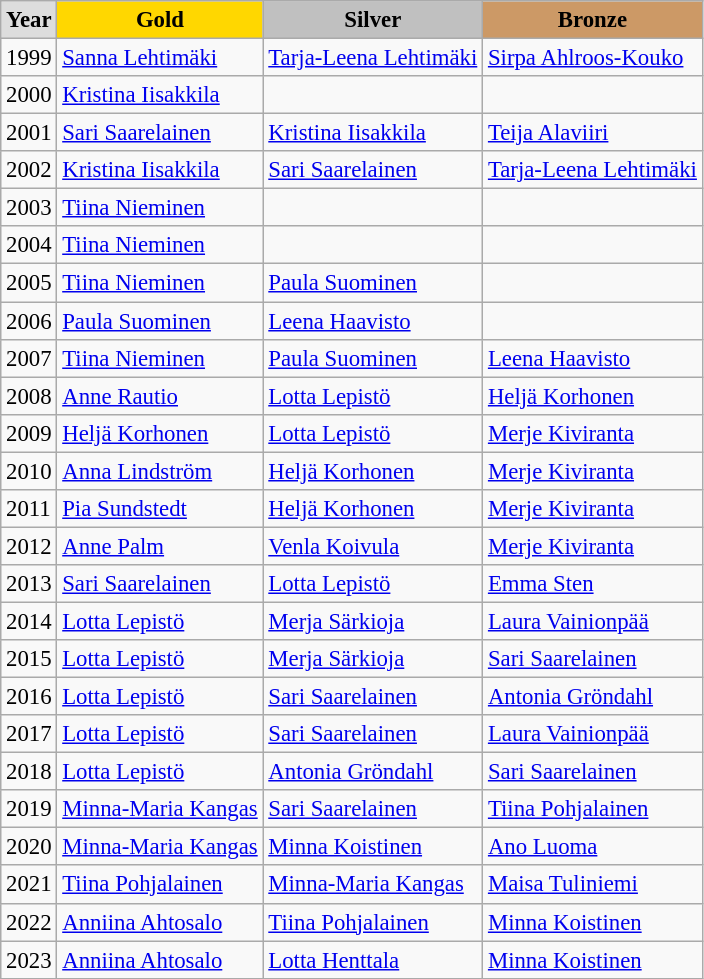<table class="wikitable sortable alternance" style="font-size:95%">
<tr>
<td style="background:#DDDDDD; font-weight:bold; text-align:center;">Year</td>
<td style="background:gold; font-weight:bold; text-align:center;">Gold</td>
<td style="background:silver; font-weight:bold; text-align:center;">Silver</td>
<td style="background:#cc9966; font-weight:bold; text-align:center;">Bronze</td>
</tr>
<tr>
<td>1999</td>
<td><a href='#'>Sanna Lehtimäki</a></td>
<td><a href='#'>Tarja-Leena Lehtimäki</a></td>
<td><a href='#'>Sirpa Ahlroos-Kouko</a></td>
</tr>
<tr>
<td>2000</td>
<td><a href='#'>Kristina Iisakkila</a></td>
<td></td>
<td></td>
</tr>
<tr>
<td>2001</td>
<td><a href='#'>Sari Saarelainen</a></td>
<td><a href='#'>Kristina Iisakkila</a></td>
<td><a href='#'>Teija Alaviiri</a></td>
</tr>
<tr>
<td>2002</td>
<td><a href='#'>Kristina Iisakkila</a></td>
<td><a href='#'>Sari Saarelainen</a></td>
<td><a href='#'>Tarja-Leena Lehtimäki</a></td>
</tr>
<tr>
<td>2003</td>
<td><a href='#'>Tiina Nieminen</a></td>
<td></td>
<td></td>
</tr>
<tr>
<td>2004</td>
<td><a href='#'>Tiina Nieminen</a></td>
<td></td>
<td></td>
</tr>
<tr>
<td>2005</td>
<td><a href='#'>Tiina Nieminen</a></td>
<td><a href='#'>Paula Suominen</a></td>
<td></td>
</tr>
<tr>
<td>2006</td>
<td><a href='#'>Paula Suominen</a></td>
<td><a href='#'>Leena Haavisto</a></td>
<td></td>
</tr>
<tr>
<td>2007</td>
<td><a href='#'>Tiina Nieminen</a></td>
<td><a href='#'>Paula Suominen</a></td>
<td><a href='#'>Leena Haavisto</a></td>
</tr>
<tr>
<td>2008</td>
<td><a href='#'>Anne Rautio</a></td>
<td><a href='#'>Lotta Lepistö</a></td>
<td><a href='#'>Heljä Korhonen</a></td>
</tr>
<tr>
<td>2009</td>
<td><a href='#'>Heljä Korhonen</a></td>
<td><a href='#'>Lotta Lepistö</a></td>
<td><a href='#'>Merje Kiviranta</a></td>
</tr>
<tr>
<td>2010</td>
<td><a href='#'>Anna Lindström</a></td>
<td><a href='#'>Heljä Korhonen</a></td>
<td><a href='#'>Merje Kiviranta</a></td>
</tr>
<tr>
<td>2011</td>
<td><a href='#'>Pia Sundstedt</a></td>
<td><a href='#'>Heljä Korhonen</a></td>
<td><a href='#'>Merje Kiviranta</a></td>
</tr>
<tr>
<td>2012</td>
<td><a href='#'>Anne Palm</a></td>
<td><a href='#'>Venla Koivula</a></td>
<td><a href='#'>Merje Kiviranta</a></td>
</tr>
<tr>
<td>2013</td>
<td><a href='#'>Sari Saarelainen</a></td>
<td><a href='#'>Lotta Lepistö</a></td>
<td><a href='#'>Emma Sten</a></td>
</tr>
<tr>
<td>2014</td>
<td><a href='#'>Lotta Lepistö</a></td>
<td><a href='#'>Merja Särkioja</a></td>
<td><a href='#'>Laura Vainionpää</a></td>
</tr>
<tr>
<td>2015</td>
<td><a href='#'>Lotta Lepistö</a></td>
<td><a href='#'>Merja Särkioja</a></td>
<td><a href='#'>Sari Saarelainen</a></td>
</tr>
<tr>
<td>2016</td>
<td><a href='#'>Lotta Lepistö</a></td>
<td><a href='#'>Sari Saarelainen</a></td>
<td><a href='#'>Antonia Gröndahl</a></td>
</tr>
<tr>
<td>2017</td>
<td><a href='#'>Lotta Lepistö</a></td>
<td><a href='#'>Sari Saarelainen</a></td>
<td><a href='#'>Laura Vainionpää</a></td>
</tr>
<tr>
<td>2018</td>
<td><a href='#'>Lotta Lepistö</a></td>
<td><a href='#'>Antonia Gröndahl</a></td>
<td><a href='#'>Sari Saarelainen</a></td>
</tr>
<tr>
<td>2019</td>
<td><a href='#'>Minna-Maria Kangas</a></td>
<td><a href='#'>Sari Saarelainen</a></td>
<td><a href='#'>Tiina Pohjalainen</a></td>
</tr>
<tr>
<td>2020</td>
<td><a href='#'>Minna-Maria Kangas</a></td>
<td><a href='#'>Minna Koistinen</a></td>
<td><a href='#'>Ano Luoma</a></td>
</tr>
<tr>
<td>2021</td>
<td><a href='#'>Tiina Pohjalainen</a></td>
<td><a href='#'>Minna-Maria Kangas</a></td>
<td><a href='#'>Maisa Tuliniemi</a></td>
</tr>
<tr>
<td>2022</td>
<td><a href='#'>Anniina Ahtosalo</a></td>
<td><a href='#'>Tiina Pohjalainen</a></td>
<td><a href='#'>Minna Koistinen</a></td>
</tr>
<tr>
<td>2023</td>
<td><a href='#'>Anniina Ahtosalo</a></td>
<td><a href='#'>Lotta Henttala</a></td>
<td><a href='#'>Minna Koistinen</a></td>
</tr>
</table>
